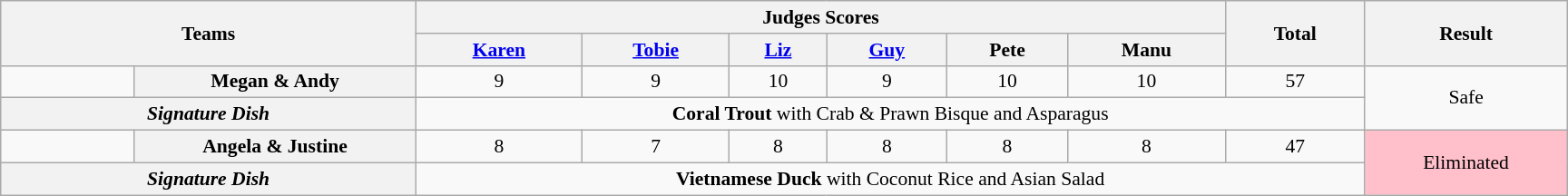<table class="wikitable plainrowheaders" style="text-align:center; font-size:90%; width:80em; margin:auto;">
<tr>
<th rowspan=2 colspan=2>Teams</th>
<th colspan=6>Judges Scores</th>
<th rowspan=2>Total<br></th>
<th rowspan=2>Result</th>
</tr>
<tr>
<th><a href='#'>Karen</a></th>
<th><a href='#'>Tobie</a></th>
<th><a href='#'>Liz</a></th>
<th><a href='#'>Guy</a></th>
<th>Pete</th>
<th>Manu</th>
</tr>
<tr>
<td></td>
<th style="width:18%">Megan & Andy</th>
<td>9</td>
<td>9</td>
<td>10</td>
<td>9</td>
<td>10</td>
<td>10</td>
<td>57</td>
<td rowspan=2>Safe</td>
</tr>
<tr>
<th colspan=2><em>Signature Dish</em></th>
<td colspan=7><strong>Coral Trout</strong> with Crab & Prawn Bisque and Asparagus</td>
</tr>
<tr>
<td></td>
<th>Angela & Justine</th>
<td>8</td>
<td>7</td>
<td>8</td>
<td>8</td>
<td>8</td>
<td>8</td>
<td>47</td>
<td bgcolor=pink rowspan=2>Eliminated</td>
</tr>
<tr>
<th colspan=2><em>Signature Dish</em></th>
<td colspan=7><strong>Vietnamese Duck</strong> with Coconut Rice and Asian Salad</td>
</tr>
</table>
